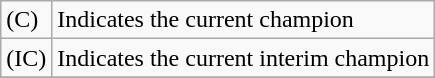<table class="wikitable">
<tr>
<td>(C)</td>
<td>Indicates the current champion</td>
</tr>
<tr>
<td>(IC)</td>
<td>Indicates the current interim champion</td>
</tr>
<tr>
</tr>
</table>
